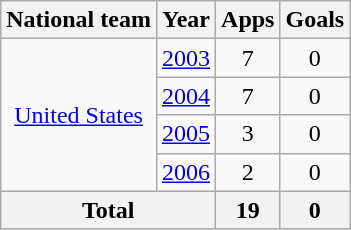<table class="wikitable" style="text-align:center">
<tr>
<th>National team</th>
<th>Year</th>
<th>Apps</th>
<th>Goals</th>
</tr>
<tr>
<td rowspan="4"><a href='#'>United States</a></td>
<td><a href='#'>2003</a></td>
<td>7</td>
<td>0</td>
</tr>
<tr>
<td><a href='#'>2004</a></td>
<td>7</td>
<td>0</td>
</tr>
<tr>
<td><a href='#'>2005</a></td>
<td>3</td>
<td>0</td>
</tr>
<tr>
<td><a href='#'>2006</a></td>
<td>2</td>
<td>0</td>
</tr>
<tr>
<th colspan="2">Total</th>
<th>19</th>
<th>0</th>
</tr>
</table>
